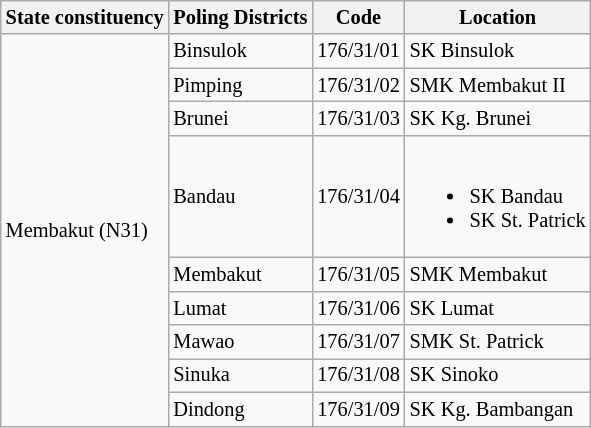<table class="wikitable sortable mw-collapsible" style="white-space:nowrap;font-size:85%">
<tr>
<th>State constituency</th>
<th>Poling Districts</th>
<th>Code</th>
<th>Location</th>
</tr>
<tr>
<td rowspan="9">Membakut (N31)</td>
<td>Binsulok</td>
<td>176/31/01</td>
<td>SK Binsulok</td>
</tr>
<tr>
<td>Pimping</td>
<td>176/31/02</td>
<td>SMK Membakut II</td>
</tr>
<tr>
<td>Brunei</td>
<td>176/31/03</td>
<td>SK Kg. Brunei</td>
</tr>
<tr>
<td>Bandau</td>
<td>176/31/04</td>
<td><br><ul><li>SK Bandau</li><li>SK St. Patrick</li></ul></td>
</tr>
<tr>
<td>Membakut</td>
<td>176/31/05</td>
<td>SMK Membakut</td>
</tr>
<tr>
<td>Lumat</td>
<td>176/31/06</td>
<td>SK Lumat</td>
</tr>
<tr>
<td>Mawao</td>
<td>176/31/07</td>
<td>SMK St. Patrick</td>
</tr>
<tr>
<td>Sinuka</td>
<td>176/31/08</td>
<td>SK Sinoko</td>
</tr>
<tr>
<td>Dindong</td>
<td>176/31/09</td>
<td>SK Kg. Bambangan</td>
</tr>
</table>
